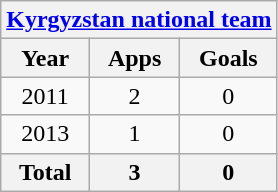<table class="wikitable" style="text-align:center">
<tr>
<th colspan=3><a href='#'>Kyrgyzstan national team</a></th>
</tr>
<tr>
<th>Year</th>
<th>Apps</th>
<th>Goals</th>
</tr>
<tr>
<td>2011</td>
<td>2</td>
<td>0</td>
</tr>
<tr>
<td>2013</td>
<td>1</td>
<td>0</td>
</tr>
<tr>
<th>Total</th>
<th>3</th>
<th>0</th>
</tr>
</table>
